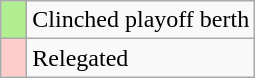<table class="wikitable">
<tr>
<td width=10px bgcolor=B0EE90></td>
<td>Clinched playoff berth</td>
</tr>
<tr>
<td width=10px bgcolor=FFCCCC></td>
<td>Relegated</td>
</tr>
</table>
